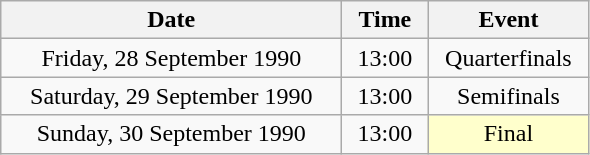<table class = "wikitable" style="text-align:center;">
<tr>
<th width=220>Date</th>
<th width=50>Time</th>
<th width=100>Event</th>
</tr>
<tr>
<td>Friday, 28 September 1990</td>
<td>13:00</td>
<td>Quarterfinals</td>
</tr>
<tr>
<td>Saturday, 29 September 1990</td>
<td>13:00</td>
<td>Semifinals</td>
</tr>
<tr>
<td>Sunday, 30 September 1990</td>
<td>13:00</td>
<td bgcolor=ffffcc>Final</td>
</tr>
</table>
